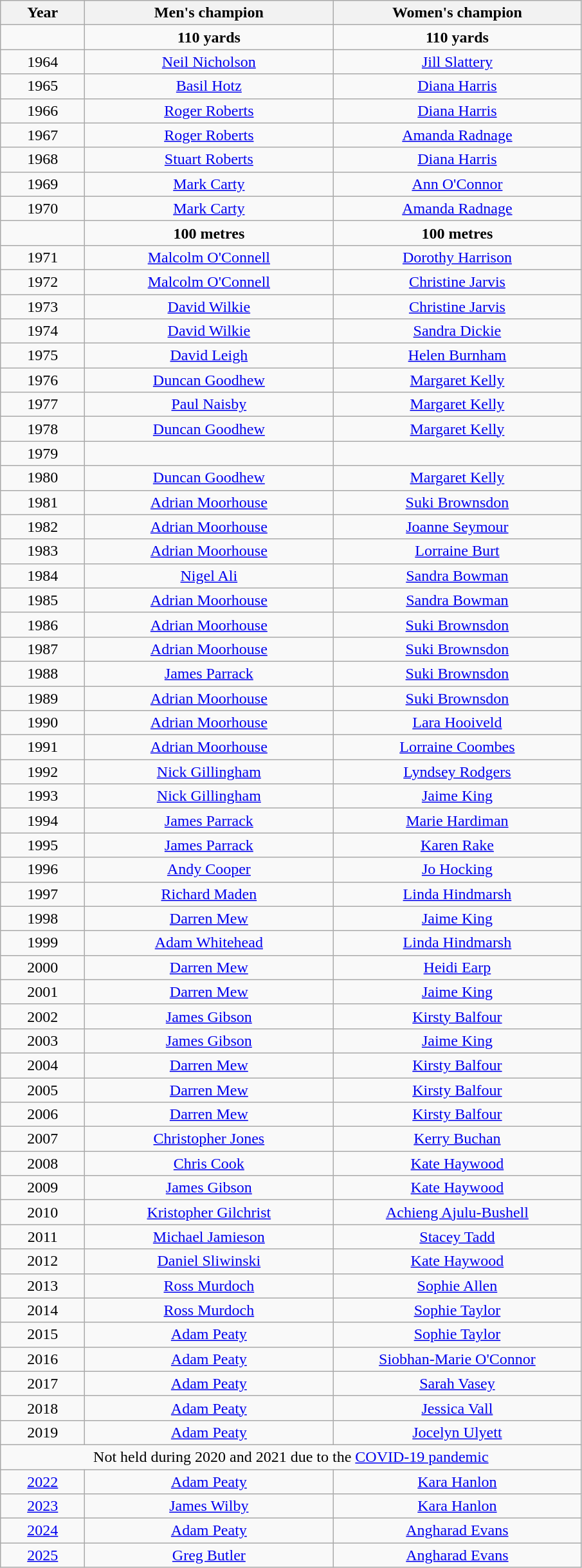<table class="wikitable sortable" style="text-align:center">
<tr>
<th width=80>Year</th>
<th width=250>Men's champion</th>
<th width=250>Women's champion</th>
</tr>
<tr>
<td></td>
<td><strong>110 yards</strong></td>
<td><strong>110 yards</strong></td>
</tr>
<tr>
<td>1964</td>
<td><a href='#'>Neil Nicholson</a></td>
<td><a href='#'>Jill Slattery</a></td>
</tr>
<tr>
<td>1965</td>
<td><a href='#'>Basil Hotz</a></td>
<td><a href='#'>Diana Harris</a></td>
</tr>
<tr>
<td>1966</td>
<td><a href='#'>Roger Roberts</a></td>
<td><a href='#'>Diana Harris</a></td>
</tr>
<tr>
<td>1967</td>
<td><a href='#'>Roger Roberts</a></td>
<td><a href='#'>Amanda Radnage</a></td>
</tr>
<tr>
<td>1968</td>
<td><a href='#'>Stuart Roberts</a></td>
<td><a href='#'>Diana Harris</a></td>
</tr>
<tr>
<td>1969</td>
<td><a href='#'>Mark Carty</a></td>
<td><a href='#'>Ann O'Connor</a></td>
</tr>
<tr>
<td>1970</td>
<td><a href='#'>Mark Carty</a></td>
<td><a href='#'>Amanda Radnage</a></td>
</tr>
<tr>
<td></td>
<td><strong>100 metres</strong></td>
<td><strong>100 metres</strong></td>
</tr>
<tr>
<td>1971</td>
<td><a href='#'>Malcolm O'Connell</a></td>
<td><a href='#'>Dorothy Harrison</a></td>
</tr>
<tr>
<td>1972</td>
<td><a href='#'>Malcolm O'Connell</a></td>
<td><a href='#'>Christine Jarvis</a></td>
</tr>
<tr>
<td>1973</td>
<td><a href='#'>David Wilkie</a></td>
<td><a href='#'>Christine Jarvis</a></td>
</tr>
<tr>
<td>1974</td>
<td><a href='#'>David Wilkie</a></td>
<td><a href='#'>Sandra Dickie</a></td>
</tr>
<tr>
<td>1975</td>
<td><a href='#'>David Leigh</a></td>
<td><a href='#'>Helen Burnham</a></td>
</tr>
<tr>
<td>1976</td>
<td><a href='#'>Duncan Goodhew</a>  </td>
<td><a href='#'>Margaret Kelly</a></td>
</tr>
<tr>
<td>1977</td>
<td><a href='#'>Paul Naisby</a></td>
<td><a href='#'>Margaret Kelly</a></td>
</tr>
<tr>
<td>1978</td>
<td><a href='#'>Duncan Goodhew</a></td>
<td><a href='#'>Margaret Kelly</a></td>
</tr>
<tr>
<td>1979</td>
<td></td>
<td></td>
</tr>
<tr>
<td>1980</td>
<td><a href='#'>Duncan Goodhew</a></td>
<td><a href='#'>Margaret Kelly</a></td>
</tr>
<tr>
<td>1981</td>
<td><a href='#'>Adrian Moorhouse</a></td>
<td><a href='#'>Suki Brownsdon</a></td>
</tr>
<tr>
<td>1982</td>
<td><a href='#'>Adrian Moorhouse</a></td>
<td><a href='#'>Joanne Seymour</a></td>
</tr>
<tr>
<td>1983</td>
<td><a href='#'>Adrian Moorhouse</a></td>
<td><a href='#'>Lorraine Burt</a></td>
</tr>
<tr>
<td>1984</td>
<td><a href='#'>Nigel Ali</a></td>
<td><a href='#'>Sandra Bowman</a></td>
</tr>
<tr>
<td>1985</td>
<td><a href='#'>Adrian Moorhouse</a></td>
<td><a href='#'>Sandra Bowman</a></td>
</tr>
<tr>
<td>1986</td>
<td><a href='#'>Adrian Moorhouse</a></td>
<td><a href='#'>Suki Brownsdon</a></td>
</tr>
<tr>
<td>1987</td>
<td><a href='#'>Adrian Moorhouse</a></td>
<td><a href='#'>Suki Brownsdon</a></td>
</tr>
<tr>
<td>1988</td>
<td><a href='#'>James Parrack</a></td>
<td><a href='#'>Suki Brownsdon</a></td>
</tr>
<tr>
<td>1989</td>
<td><a href='#'>Adrian Moorhouse</a></td>
<td><a href='#'>Suki Brownsdon</a></td>
</tr>
<tr>
<td>1990</td>
<td><a href='#'>Adrian Moorhouse</a></td>
<td><a href='#'>Lara Hooiveld</a></td>
</tr>
<tr>
<td>1991</td>
<td><a href='#'>Adrian Moorhouse</a></td>
<td><a href='#'>Lorraine Coombes</a></td>
</tr>
<tr>
<td>1992</td>
<td><a href='#'>Nick Gillingham</a></td>
<td><a href='#'>Lyndsey Rodgers</a></td>
</tr>
<tr>
<td>1993</td>
<td><a href='#'>Nick Gillingham</a></td>
<td><a href='#'>Jaime King</a></td>
</tr>
<tr>
<td>1994</td>
<td><a href='#'>James Parrack</a></td>
<td><a href='#'>Marie Hardiman</a></td>
</tr>
<tr>
<td>1995</td>
<td><a href='#'>James Parrack</a></td>
<td><a href='#'>Karen Rake</a></td>
</tr>
<tr>
<td>1996</td>
<td><a href='#'>Andy Cooper</a></td>
<td><a href='#'>Jo Hocking</a></td>
</tr>
<tr>
<td>1997</td>
<td><a href='#'>Richard Maden</a></td>
<td><a href='#'>Linda Hindmarsh</a></td>
</tr>
<tr>
<td>1998</td>
<td><a href='#'>Darren Mew</a></td>
<td><a href='#'>Jaime King</a></td>
</tr>
<tr>
<td>1999</td>
<td><a href='#'>Adam Whitehead</a></td>
<td><a href='#'>Linda Hindmarsh</a></td>
</tr>
<tr>
<td>2000</td>
<td><a href='#'>Darren Mew</a></td>
<td><a href='#'>Heidi Earp</a></td>
</tr>
<tr>
<td>2001</td>
<td><a href='#'>Darren Mew</a></td>
<td><a href='#'>Jaime King</a></td>
</tr>
<tr>
<td>2002</td>
<td><a href='#'>James Gibson</a></td>
<td><a href='#'>Kirsty Balfour</a></td>
</tr>
<tr>
<td>2003</td>
<td><a href='#'>James Gibson</a></td>
<td><a href='#'>Jaime King</a></td>
</tr>
<tr>
<td>2004</td>
<td><a href='#'>Darren Mew</a></td>
<td><a href='#'>Kirsty Balfour</a></td>
</tr>
<tr>
<td>2005</td>
<td><a href='#'>Darren Mew</a></td>
<td><a href='#'>Kirsty Balfour</a></td>
</tr>
<tr>
<td>2006</td>
<td><a href='#'>Darren Mew</a></td>
<td><a href='#'>Kirsty Balfour</a></td>
</tr>
<tr>
<td>2007</td>
<td><a href='#'>Christopher Jones</a></td>
<td><a href='#'>Kerry Buchan</a></td>
</tr>
<tr>
<td>2008</td>
<td><a href='#'>Chris Cook</a></td>
<td><a href='#'>Kate Haywood</a></td>
</tr>
<tr>
<td>2009</td>
<td><a href='#'>James Gibson</a></td>
<td><a href='#'>Kate Haywood</a></td>
</tr>
<tr>
<td>2010</td>
<td><a href='#'>Kristopher Gilchrist</a></td>
<td><a href='#'>Achieng Ajulu-Bushell</a></td>
</tr>
<tr>
<td>2011</td>
<td><a href='#'>Michael Jamieson</a></td>
<td><a href='#'>Stacey Tadd</a></td>
</tr>
<tr>
<td>2012</td>
<td><a href='#'>Daniel Sliwinski</a></td>
<td><a href='#'>Kate Haywood</a></td>
</tr>
<tr>
<td>2013</td>
<td><a href='#'>Ross Murdoch</a></td>
<td><a href='#'>Sophie Allen</a></td>
</tr>
<tr>
<td>2014</td>
<td><a href='#'>Ross Murdoch</a></td>
<td><a href='#'>Sophie Taylor</a></td>
</tr>
<tr>
<td>2015</td>
<td><a href='#'>Adam Peaty</a></td>
<td><a href='#'>Sophie Taylor</a></td>
</tr>
<tr>
<td>2016</td>
<td><a href='#'>Adam Peaty</a></td>
<td><a href='#'>Siobhan-Marie O'Connor</a></td>
</tr>
<tr>
<td>2017</td>
<td><a href='#'>Adam Peaty</a></td>
<td><a href='#'>Sarah Vasey</a></td>
</tr>
<tr>
<td>2018</td>
<td><a href='#'>Adam Peaty</a></td>
<td><a href='#'>Jessica Vall</a></td>
</tr>
<tr>
<td>2019</td>
<td><a href='#'>Adam Peaty</a></td>
<td><a href='#'>Jocelyn Ulyett</a></td>
</tr>
<tr>
<td colspan=4>Not held during 2020 and 2021 due to the <a href='#'>COVID-19 pandemic</a></td>
</tr>
<tr>
<td><a href='#'>2022</a></td>
<td><a href='#'>Adam Peaty</a></td>
<td><a href='#'>Kara Hanlon</a></td>
</tr>
<tr>
<td><a href='#'>2023</a></td>
<td><a href='#'>James Wilby</a></td>
<td><a href='#'>Kara Hanlon</a></td>
</tr>
<tr>
<td><a href='#'>2024</a></td>
<td><a href='#'>Adam Peaty</a></td>
<td><a href='#'>Angharad Evans</a></td>
</tr>
<tr>
<td><a href='#'>2025</a></td>
<td><a href='#'>Greg Butler</a></td>
<td><a href='#'>Angharad Evans</a></td>
</tr>
</table>
